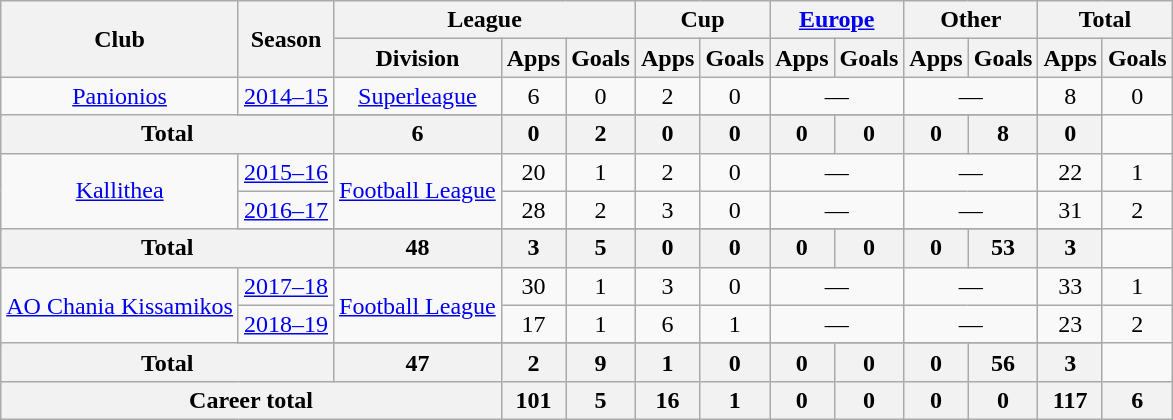<table class="wikitable" style="text-align:center">
<tr>
<th rowspan="2">Club</th>
<th rowspan="2">Season</th>
<th colspan="3">League</th>
<th colspan="2">Cup</th>
<th colspan="2"><a href='#'>Europe</a></th>
<th colspan="2">Other</th>
<th colspan="2">Total</th>
</tr>
<tr>
<th>Division</th>
<th>Apps</th>
<th>Goals</th>
<th>Apps</th>
<th>Goals</th>
<th>Apps</th>
<th>Goals</th>
<th>Apps</th>
<th>Goals</th>
<th>Apps</th>
<th>Goals</th>
</tr>
<tr>
<td rowspan="2" valign="center"><a href='#'>Panionios</a></td>
<td rowspan="1"><a href='#'>2014–15</a></td>
<td rowspan="1"><a href='#'>Superleague</a></td>
<td>6</td>
<td>0</td>
<td>2</td>
<td>0</td>
<td colspan="2">—</td>
<td colspan="2">—</td>
<td>8</td>
<td>0</td>
</tr>
<tr>
</tr>
<tr>
<th colspan="2" valign="center">Total</th>
<th>6</th>
<th>0</th>
<th>2</th>
<th>0</th>
<th>0</th>
<th>0</th>
<th>0</th>
<th>0</th>
<th>8</th>
<th>0</th>
</tr>
<tr>
<td rowspan="3" valign="center"><a href='#'>Kallithea</a></td>
<td><a href='#'>2015–16</a></td>
<td rowspan="2"><a href='#'>Football League</a></td>
<td>20</td>
<td>1</td>
<td>2</td>
<td>0</td>
<td colspan="2">—</td>
<td colspan="2">—</td>
<td>22</td>
<td>1</td>
</tr>
<tr>
<td><a href='#'>2016–17</a></td>
<td>28</td>
<td>2</td>
<td>3</td>
<td>0</td>
<td colspan="2">—</td>
<td colspan="2">—</td>
<td>31</td>
<td>2</td>
</tr>
<tr>
</tr>
<tr>
<th colspan="2" valign="center">Total</th>
<th>48</th>
<th>3</th>
<th>5</th>
<th>0</th>
<th>0</th>
<th>0</th>
<th>0</th>
<th>0</th>
<th>53</th>
<th>3</th>
</tr>
<tr>
<td rowspan="3" valign="center"><a href='#'>AO Chania Kissamikos</a></td>
<td><a href='#'>2017–18</a></td>
<td rowspan="2"><a href='#'>Football League</a></td>
<td>30</td>
<td>1</td>
<td>3</td>
<td>0</td>
<td colspan="2">—</td>
<td colspan="2">—</td>
<td>33</td>
<td>1</td>
</tr>
<tr>
<td><a href='#'>2018–19</a></td>
<td>17</td>
<td>1</td>
<td>6</td>
<td>1</td>
<td colspan="2">—</td>
<td colspan="2">—</td>
<td>23</td>
<td>2</td>
</tr>
<tr>
</tr>
<tr>
<th colspan="2" valign="center">Total</th>
<th>47</th>
<th>2</th>
<th>9</th>
<th>1</th>
<th>0</th>
<th>0</th>
<th>0</th>
<th>0</th>
<th>56</th>
<th>3</th>
</tr>
<tr>
<th colspan="3">Career total</th>
<th>101</th>
<th>5</th>
<th>16</th>
<th>1</th>
<th>0</th>
<th>0</th>
<th>0</th>
<th>0</th>
<th>117</th>
<th>6</th>
</tr>
</table>
